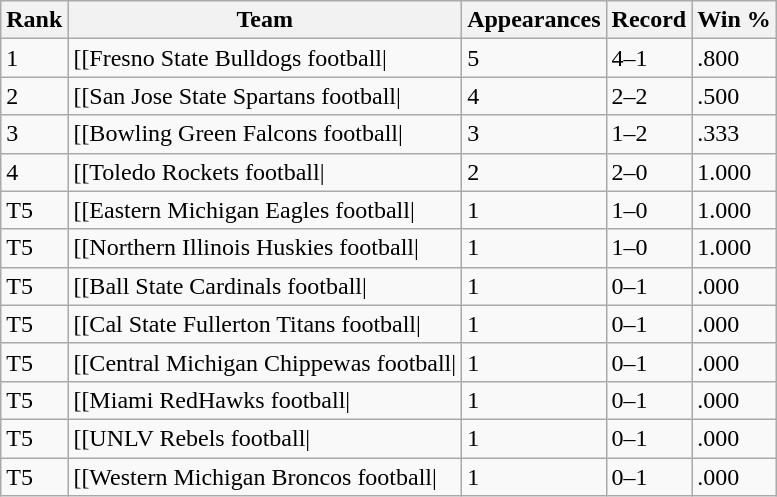<table class="wikitable sortable">
<tr>
<th>Rank</th>
<th>Team</th>
<th>Appearances</th>
<th>Record</th>
<th>Win %</th>
</tr>
<tr>
<td>1</td>
<td style=>[[Fresno State Bulldogs football|</td>
<td>5</td>
<td>4–1</td>
<td>.800</td>
</tr>
<tr>
<td>2</td>
<td style=>[[San Jose State Spartans football|</td>
<td>4</td>
<td>2–2</td>
<td>.500</td>
</tr>
<tr>
<td>3</td>
<td style=>[[Bowling Green Falcons football|</td>
<td>3</td>
<td>1–2</td>
<td>.333</td>
</tr>
<tr>
<td>4</td>
<td style=>[[Toledo Rockets football|</td>
<td>2</td>
<td>2–0</td>
<td>1.000</td>
</tr>
<tr>
<td>T5</td>
<td style=>[[Eastern Michigan Eagles football|</td>
<td>1</td>
<td>1–0</td>
<td>1.000</td>
</tr>
<tr>
<td>T5</td>
<td style=>[[Northern Illinois Huskies football|</td>
<td>1</td>
<td>1–0</td>
<td>1.000</td>
</tr>
<tr>
<td>T5</td>
<td style=>[[Ball State Cardinals football|</td>
<td>1</td>
<td>0–1</td>
<td>.000</td>
</tr>
<tr>
<td>T5</td>
<td style=>[[Cal State Fullerton Titans football|</td>
<td>1</td>
<td>0–1</td>
<td>.000</td>
</tr>
<tr>
<td>T5</td>
<td style=>[[Central Michigan Chippewas football|</td>
<td>1</td>
<td>0–1</td>
<td>.000</td>
</tr>
<tr>
<td>T5</td>
<td style=>[[Miami RedHawks football|</td>
<td>1</td>
<td>0–1</td>
<td>.000</td>
</tr>
<tr>
<td>T5</td>
<td style=>[[UNLV Rebels football|</td>
<td>1</td>
<td>0–1</td>
<td>.000</td>
</tr>
<tr>
<td>T5</td>
<td style=>[[Western Michigan Broncos football|</td>
<td>1</td>
<td>0–1</td>
<td>.000</td>
</tr>
</table>
